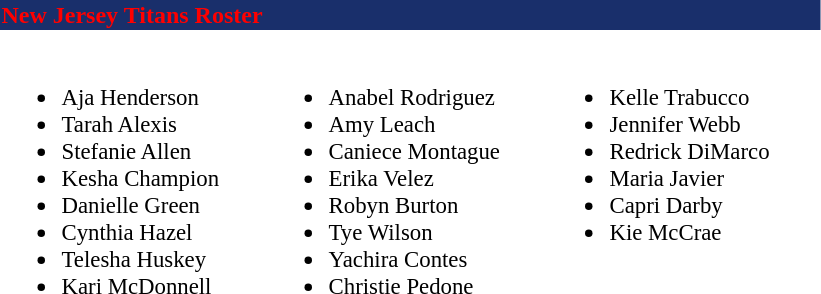<table class="toccolours" style="text-align: left;">
<tr>
<th colspan="7" style="background-color:#192f6b;color:red">New Jersey Titans Roster</th>
</tr>
<tr>
<td style="font-size: 95%;" valign="top"><br><ul><li> Aja Henderson</li><li> Tarah Alexis</li><li> Stefanie Allen</li><li> Kesha Champion</li><li> Danielle Green</li><li> Cynthia Hazel</li><li> Telesha Huskey</li><li> Kari McDonnell</li></ul></td>
<td style="width: 25px;"></td>
<td style="font-size: 95%;" valign="top"><br><ul><li> Anabel Rodriguez</li><li> Amy Leach</li><li> Caniece Montague</li><li> Erika Velez</li><li> Robyn Burton</li><li> Tye Wilson</li><li> Yachira Contes</li><li> Christie Pedone</li></ul></td>
<td style="width: 25px;"></td>
<td style="font-size: 95%;" valign="top"><br><ul><li> Kelle Trabucco</li><li> Jennifer Webb</li><li> Redrick DiMarco</li><li> Maria Javier</li><li> Capri Darby</li><li> Kie McCrae</li></ul></td>
<td style="width: 25px;"></td>
<td style="font-size: 95%;" valign="top"></td>
</tr>
<tr>
</tr>
</table>
